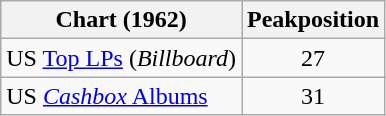<table class="wikitable">
<tr>
<th>Chart (1962)</th>
<th>Peakposition</th>
</tr>
<tr>
<td>US <a href='#'>Top LPs</a> (<em>Billboard</em>)</td>
<td align="center">27</td>
</tr>
<tr>
<td>US <a href='#'><em>Cashbox</em> Albums</a></td>
<td align="center">31</td>
</tr>
</table>
